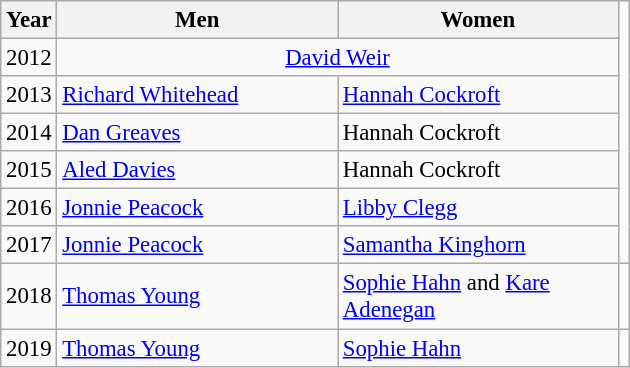<table class="wikitable" style="font-size: 95%">
<tr>
<th style="width:30px;">Year</th>
<th style="width:180px;">Men</th>
<th style="width:180px;">Women</th>
</tr>
<tr>
<td>2012</td>
<td colspan="2" style="text-align: center;"><a href='#'>David Weir</a></td>
</tr>
<tr>
<td>2013</td>
<td><a href='#'>Richard Whitehead</a></td>
<td><a href='#'>Hannah Cockroft</a></td>
</tr>
<tr>
<td>2014</td>
<td><a href='#'>Dan Greaves</a></td>
<td>Hannah Cockroft</td>
</tr>
<tr>
<td>2015</td>
<td><a href='#'>Aled Davies</a></td>
<td>Hannah Cockroft</td>
</tr>
<tr>
<td>2016</td>
<td><a href='#'>Jonnie Peacock</a></td>
<td><a href='#'>Libby Clegg</a></td>
</tr>
<tr>
<td>2017</td>
<td><a href='#'>Jonnie Peacock</a></td>
<td><a href='#'>Samantha Kinghorn</a></td>
</tr>
<tr>
<td>2018</td>
<td><a href='#'>Thomas Young</a></td>
<td><a href='#'>Sophie Hahn</a> and <a href='#'>Kare Adenegan</a></td>
<td></td>
</tr>
<tr>
<td>2019</td>
<td><a href='#'>Thomas Young</a></td>
<td><a href='#'>Sophie Hahn</a></td>
</tr>
</table>
